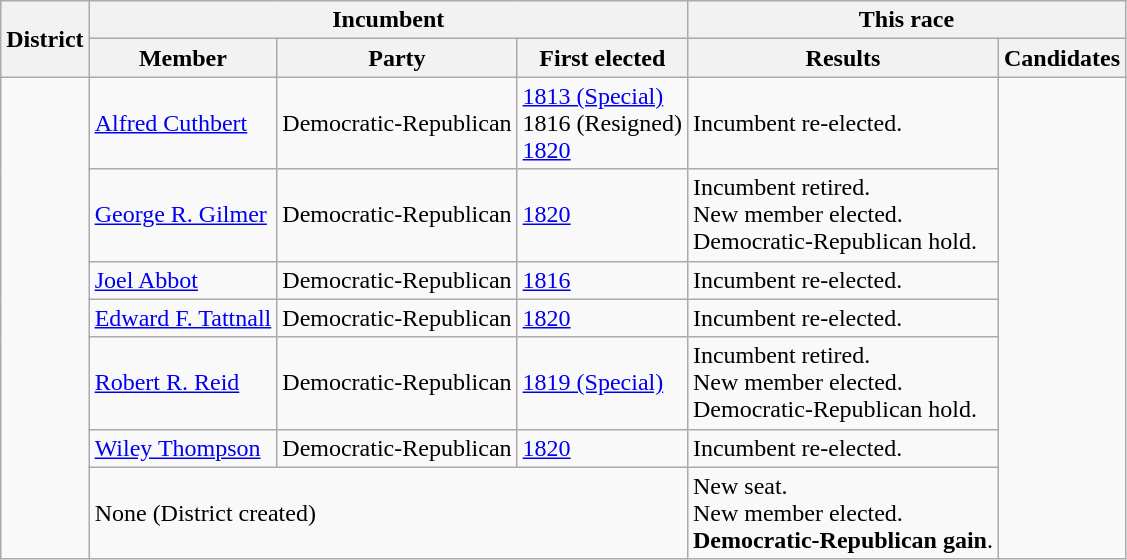<table class=wikitable>
<tr>
<th rowspan=2>District</th>
<th colspan=3>Incumbent</th>
<th colspan=2>This race</th>
</tr>
<tr>
<th>Member</th>
<th>Party</th>
<th>First elected</th>
<th>Results</th>
<th>Candidates</th>
</tr>
<tr>
<td rowspan=7><br></td>
<td><a href='#'>Alfred Cuthbert</a></td>
<td>Democratic-Republican</td>
<td><a href='#'>1813 (Special)</a><br>1816 (Resigned)<br><a href='#'>1820</a></td>
<td>Incumbent re-elected.</td>
<td rowspan=7 nowrap></td>
</tr>
<tr>
<td><a href='#'>George R. Gilmer</a></td>
<td>Democratic-Republican</td>
<td><a href='#'>1820</a></td>
<td>Incumbent retired.<br>New member elected.<br>Democratic-Republican hold.</td>
</tr>
<tr>
<td><a href='#'>Joel Abbot</a></td>
<td>Democratic-Republican</td>
<td><a href='#'>1816</a></td>
<td>Incumbent re-elected.</td>
</tr>
<tr>
<td><a href='#'>Edward F. Tattnall</a></td>
<td>Democratic-Republican</td>
<td><a href='#'>1820</a></td>
<td>Incumbent re-elected.</td>
</tr>
<tr>
<td><a href='#'>Robert R. Reid</a></td>
<td>Democratic-Republican</td>
<td><a href='#'>1819 (Special)</a></td>
<td>Incumbent retired.<br>New member elected.<br>Democratic-Republican hold.</td>
</tr>
<tr>
<td><a href='#'>Wiley Thompson</a></td>
<td>Democratic-Republican</td>
<td><a href='#'>1820</a></td>
<td>Incumbent re-elected.</td>
</tr>
<tr>
<td colspan=3>None (District created)</td>
<td>New seat.<br>New member elected.<br><strong>Democratic-Republican gain</strong>.</td>
</tr>
</table>
